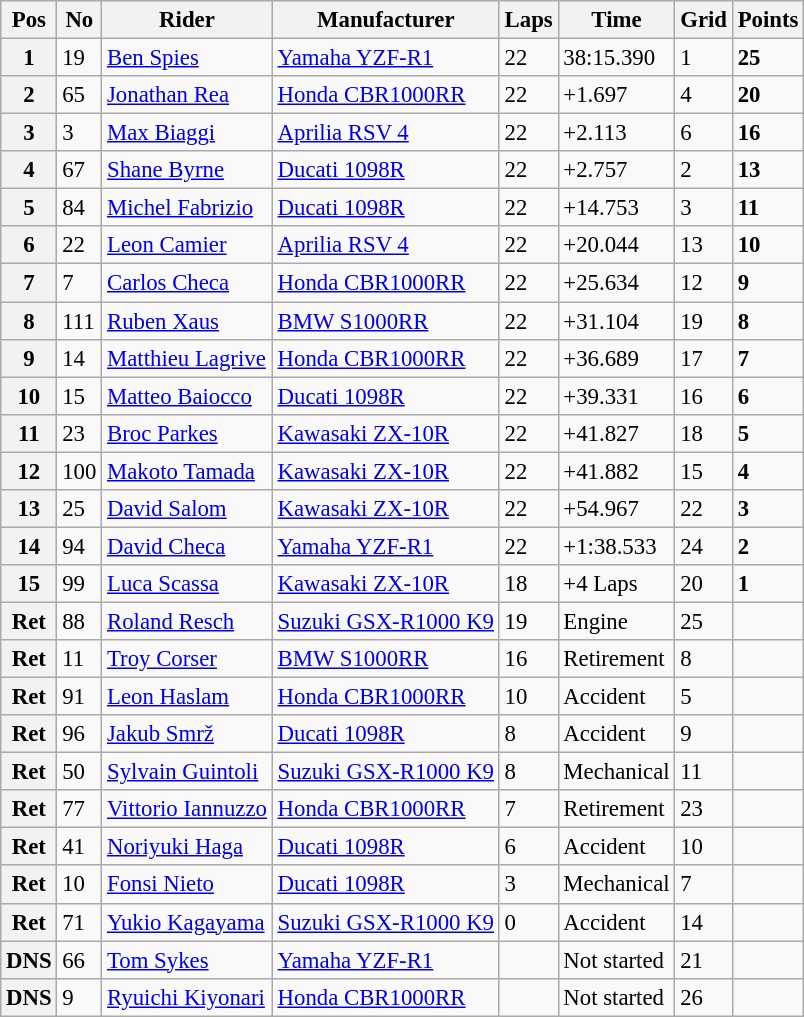<table class="wikitable" style="font-size: 95%;">
<tr>
<th>Pos</th>
<th>No</th>
<th>Rider</th>
<th>Manufacturer</th>
<th>Laps</th>
<th>Time</th>
<th>Grid</th>
<th>Points</th>
</tr>
<tr>
<th>1</th>
<td>19</td>
<td> <a href='#'>Ben Spies</a></td>
<td><a href='#'>Yamaha YZF-R1</a></td>
<td>22</td>
<td>38:15.390</td>
<td>1</td>
<td><strong>25</strong></td>
</tr>
<tr>
<th>2</th>
<td>65</td>
<td> <a href='#'>Jonathan Rea</a></td>
<td><a href='#'>Honda CBR1000RR</a></td>
<td>22</td>
<td>+1.697</td>
<td>4</td>
<td><strong>20</strong></td>
</tr>
<tr>
<th>3</th>
<td>3</td>
<td> <a href='#'>Max Biaggi</a></td>
<td><a href='#'>Aprilia RSV 4</a></td>
<td>22</td>
<td>+2.113</td>
<td>6</td>
<td><strong>16</strong></td>
</tr>
<tr>
<th>4</th>
<td>67</td>
<td> <a href='#'>Shane Byrne</a></td>
<td><a href='#'>Ducati 1098R</a></td>
<td>22</td>
<td>+2.757</td>
<td>2</td>
<td><strong>13</strong></td>
</tr>
<tr>
<th>5</th>
<td>84</td>
<td> <a href='#'>Michel Fabrizio</a></td>
<td><a href='#'>Ducati 1098R</a></td>
<td>22</td>
<td>+14.753</td>
<td>3</td>
<td><strong>11</strong></td>
</tr>
<tr>
<th>6</th>
<td>22</td>
<td> <a href='#'>Leon Camier</a></td>
<td><a href='#'>Aprilia RSV 4</a></td>
<td>22</td>
<td>+20.044</td>
<td>13</td>
<td><strong>10</strong></td>
</tr>
<tr>
<th>7</th>
<td>7</td>
<td> <a href='#'>Carlos Checa</a></td>
<td><a href='#'>Honda CBR1000RR</a></td>
<td>22</td>
<td>+25.634</td>
<td>12</td>
<td><strong>9</strong></td>
</tr>
<tr>
<th>8</th>
<td>111</td>
<td> <a href='#'>Ruben Xaus</a></td>
<td><a href='#'>BMW S1000RR</a></td>
<td>22</td>
<td>+31.104</td>
<td>19</td>
<td><strong>8</strong></td>
</tr>
<tr>
<th>9</th>
<td>14</td>
<td> <a href='#'>Matthieu Lagrive</a></td>
<td><a href='#'>Honda CBR1000RR</a></td>
<td>22</td>
<td>+36.689</td>
<td>17</td>
<td><strong>7</strong></td>
</tr>
<tr>
<th>10</th>
<td>15</td>
<td> <a href='#'>Matteo Baiocco</a></td>
<td><a href='#'>Ducati 1098R</a></td>
<td>22</td>
<td>+39.331</td>
<td>16</td>
<td><strong>6</strong></td>
</tr>
<tr>
<th>11</th>
<td>23</td>
<td> <a href='#'>Broc Parkes</a></td>
<td><a href='#'>Kawasaki ZX-10R</a></td>
<td>22</td>
<td>+41.827</td>
<td>18</td>
<td><strong>5</strong></td>
</tr>
<tr>
<th>12</th>
<td>100</td>
<td> <a href='#'>Makoto Tamada</a></td>
<td><a href='#'>Kawasaki ZX-10R</a></td>
<td>22</td>
<td>+41.882</td>
<td>15</td>
<td><strong>4</strong></td>
</tr>
<tr>
<th>13</th>
<td>25</td>
<td> <a href='#'>David Salom</a></td>
<td><a href='#'>Kawasaki ZX-10R</a></td>
<td>22</td>
<td>+54.967</td>
<td>22</td>
<td><strong>3</strong></td>
</tr>
<tr>
<th>14</th>
<td>94</td>
<td> <a href='#'>David Checa</a></td>
<td><a href='#'>Yamaha YZF-R1</a></td>
<td>22</td>
<td>+1:38.533</td>
<td>24</td>
<td><strong>2</strong></td>
</tr>
<tr>
<th>15</th>
<td>99</td>
<td> <a href='#'>Luca Scassa</a></td>
<td><a href='#'>Kawasaki ZX-10R</a></td>
<td>18</td>
<td>+4 Laps</td>
<td>20</td>
<td><strong>1</strong></td>
</tr>
<tr>
<th>Ret</th>
<td>88</td>
<td> <a href='#'>Roland Resch</a></td>
<td><a href='#'>Suzuki GSX-R1000 K9</a></td>
<td>19</td>
<td>Engine</td>
<td>25</td>
<td></td>
</tr>
<tr>
<th>Ret</th>
<td>11</td>
<td> <a href='#'>Troy Corser</a></td>
<td><a href='#'>BMW S1000RR</a></td>
<td>16</td>
<td>Retirement</td>
<td>8</td>
<td></td>
</tr>
<tr>
<th>Ret</th>
<td>91</td>
<td> <a href='#'>Leon Haslam</a></td>
<td><a href='#'>Honda CBR1000RR</a></td>
<td>10</td>
<td>Accident</td>
<td>5</td>
<td></td>
</tr>
<tr>
<th>Ret</th>
<td>96</td>
<td> <a href='#'>Jakub Smrž</a></td>
<td><a href='#'>Ducati 1098R</a></td>
<td>8</td>
<td>Accident</td>
<td>9</td>
<td></td>
</tr>
<tr>
<th>Ret</th>
<td>50</td>
<td> <a href='#'>Sylvain Guintoli</a></td>
<td><a href='#'>Suzuki GSX-R1000 K9</a></td>
<td>8</td>
<td>Mechanical</td>
<td>11</td>
<td></td>
</tr>
<tr>
<th>Ret</th>
<td>77</td>
<td> <a href='#'>Vittorio Iannuzzo</a></td>
<td><a href='#'>Honda CBR1000RR</a></td>
<td>7</td>
<td>Retirement</td>
<td>23</td>
<td></td>
</tr>
<tr>
<th>Ret</th>
<td>41</td>
<td> <a href='#'>Noriyuki Haga</a></td>
<td><a href='#'>Ducati 1098R</a></td>
<td>6</td>
<td>Accident</td>
<td>10</td>
<td></td>
</tr>
<tr>
<th>Ret</th>
<td>10</td>
<td> <a href='#'>Fonsi Nieto</a></td>
<td><a href='#'>Ducati 1098R</a></td>
<td>3</td>
<td>Mechanical</td>
<td>7</td>
<td></td>
</tr>
<tr>
<th>Ret</th>
<td>71</td>
<td> <a href='#'>Yukio Kagayama</a></td>
<td><a href='#'>Suzuki GSX-R1000 K9</a></td>
<td>0</td>
<td>Accident</td>
<td>14</td>
<td></td>
</tr>
<tr>
<th>DNS</th>
<td>66</td>
<td> <a href='#'>Tom Sykes</a></td>
<td><a href='#'>Yamaha YZF-R1</a></td>
<td></td>
<td>Not started</td>
<td>21</td>
<td></td>
</tr>
<tr>
<th>DNS</th>
<td>9</td>
<td> <a href='#'>Ryuichi Kiyonari</a></td>
<td><a href='#'>Honda CBR1000RR</a></td>
<td></td>
<td>Not started</td>
<td>26</td>
<td></td>
</tr>
</table>
